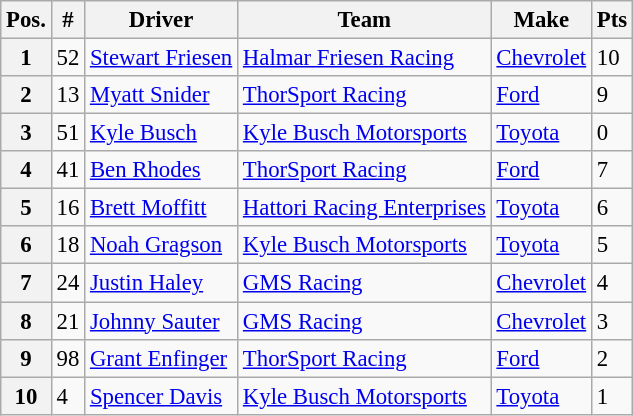<table class="wikitable" style="font-size:95%">
<tr>
<th>Pos.</th>
<th>#</th>
<th>Driver</th>
<th>Team</th>
<th>Make</th>
<th>Pts</th>
</tr>
<tr>
<th>1</th>
<td>52</td>
<td><a href='#'>Stewart Friesen</a></td>
<td><a href='#'>Halmar Friesen Racing</a></td>
<td><a href='#'>Chevrolet</a></td>
<td>10</td>
</tr>
<tr>
<th>2</th>
<td>13</td>
<td><a href='#'>Myatt Snider</a></td>
<td><a href='#'>ThorSport Racing</a></td>
<td><a href='#'>Ford</a></td>
<td>9</td>
</tr>
<tr>
<th>3</th>
<td>51</td>
<td><a href='#'>Kyle Busch</a></td>
<td><a href='#'>Kyle Busch Motorsports</a></td>
<td><a href='#'>Toyota</a></td>
<td>0</td>
</tr>
<tr>
<th>4</th>
<td>41</td>
<td><a href='#'>Ben Rhodes</a></td>
<td><a href='#'>ThorSport Racing</a></td>
<td><a href='#'>Ford</a></td>
<td>7</td>
</tr>
<tr>
<th>5</th>
<td>16</td>
<td><a href='#'>Brett Moffitt</a></td>
<td><a href='#'>Hattori Racing Enterprises</a></td>
<td><a href='#'>Toyota</a></td>
<td>6</td>
</tr>
<tr>
<th>6</th>
<td>18</td>
<td><a href='#'>Noah Gragson</a></td>
<td><a href='#'>Kyle Busch Motorsports</a></td>
<td><a href='#'>Toyota</a></td>
<td>5</td>
</tr>
<tr>
<th>7</th>
<td>24</td>
<td><a href='#'>Justin Haley</a></td>
<td><a href='#'>GMS Racing</a></td>
<td><a href='#'>Chevrolet</a></td>
<td>4</td>
</tr>
<tr>
<th>8</th>
<td>21</td>
<td><a href='#'>Johnny Sauter</a></td>
<td><a href='#'>GMS Racing</a></td>
<td><a href='#'>Chevrolet</a></td>
<td>3</td>
</tr>
<tr>
<th>9</th>
<td>98</td>
<td><a href='#'>Grant Enfinger</a></td>
<td><a href='#'>ThorSport Racing</a></td>
<td><a href='#'>Ford</a></td>
<td>2</td>
</tr>
<tr>
<th>10</th>
<td>4</td>
<td><a href='#'>Spencer Davis</a></td>
<td><a href='#'>Kyle Busch Motorsports</a></td>
<td><a href='#'>Toyota</a></td>
<td>1</td>
</tr>
</table>
